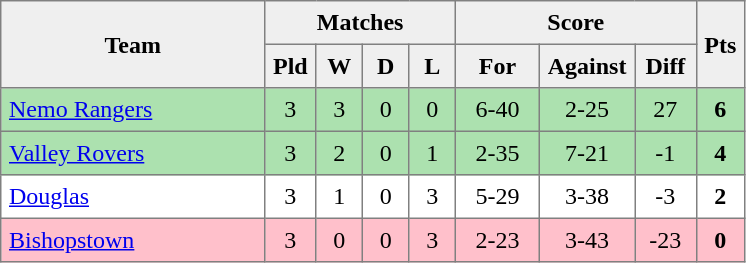<table style=border-collapse:collapse border=1 cellspacing=0 cellpadding=5>
<tr align=center bgcolor=#efefef>
<th rowspan=2 width=165>Team</th>
<th colspan=4>Matches</th>
<th colspan=3>Score</th>
<th rowspan=2width=20>Pts</th>
</tr>
<tr align=center bgcolor=#efefef>
<th width=20>Pld</th>
<th width=20>W</th>
<th width=20>D</th>
<th width=20>L</th>
<th width=45>For</th>
<th width=45>Against</th>
<th width=30>Diff</th>
</tr>
<tr align=center  style="background:#ACE1AF;">
<td style="text-align:left;"><a href='#'>Nemo Rangers</a></td>
<td>3</td>
<td>3</td>
<td>0</td>
<td>0</td>
<td>6-40</td>
<td>2-25</td>
<td>27</td>
<td><strong>6</strong></td>
</tr>
<tr align=center style="background:#ACE1AF;">
<td style="text-align:left;"><a href='#'>Valley Rovers</a></td>
<td>3</td>
<td>2</td>
<td>0</td>
<td>1</td>
<td>2-35</td>
<td>7-21</td>
<td>-1</td>
<td><strong>4</strong></td>
</tr>
<tr align=center>
<td style="text-align:left;"><a href='#'>Douglas</a></td>
<td>3</td>
<td>1</td>
<td>0</td>
<td>3</td>
<td>5-29</td>
<td>3-38</td>
<td>-3</td>
<td><strong>2</strong></td>
</tr>
<tr align=center style="background:#FFC0CB;">
<td style="text-align:left;"><a href='#'>Bishopstown</a></td>
<td>3</td>
<td>0</td>
<td>0</td>
<td>3</td>
<td>2-23</td>
<td>3-43</td>
<td>-23</td>
<td><strong>0</strong></td>
</tr>
</table>
